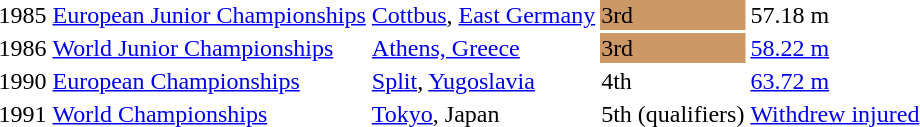<table>
<tr>
<td>1985</td>
<td><a href='#'>European Junior Championships</a></td>
<td><a href='#'>Cottbus</a>, <a href='#'>East Germany</a></td>
<td bgcolor=cc9966>3rd</td>
<td>57.18 m</td>
</tr>
<tr>
<td>1986</td>
<td><a href='#'>World Junior Championships</a></td>
<td><a href='#'>Athens, Greece</a></td>
<td bgcolor="CC9966">3rd</td>
<td><a href='#'>58.22 m</a></td>
</tr>
<tr>
<td>1990</td>
<td><a href='#'>European Championships</a></td>
<td><a href='#'>Split</a>, <a href='#'>Yugoslavia</a></td>
<td>4th</td>
<td><a href='#'>63.72 m</a></td>
</tr>
<tr>
<td>1991</td>
<td><a href='#'>World Championships</a></td>
<td><a href='#'>Tokyo</a>, Japan</td>
<td>5th (qualifiers)</td>
<td><a href='#'>Withdrew injured</a></td>
</tr>
</table>
